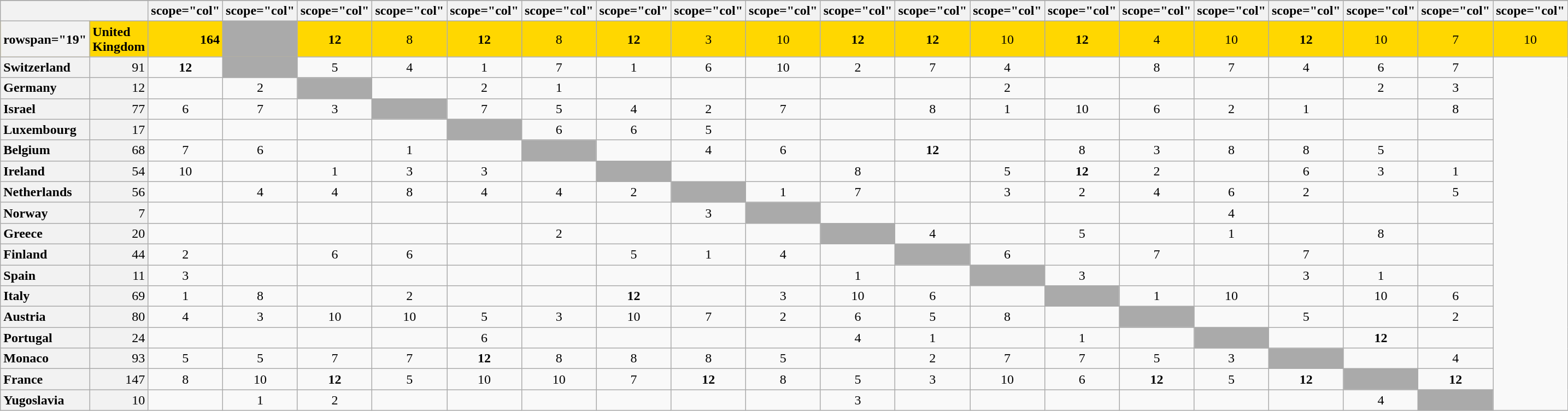<table class="wikitable plainrowheaders" style="text-align:center;">
<tr>
</tr>
<tr>
<th colspan="2"></th>
<th>scope="col" </th>
<th>scope="col" </th>
<th>scope="col" </th>
<th>scope="col" </th>
<th>scope="col" </th>
<th>scope="col" </th>
<th>scope="col" </th>
<th>scope="col" </th>
<th>scope="col" </th>
<th>scope="col" </th>
<th>scope="col" </th>
<th>scope="col" </th>
<th>scope="col" </th>
<th>scope="col" </th>
<th>scope="col" </th>
<th>scope="col" </th>
<th>scope="col" </th>
<th>scope="col" </th>
<th>scope="col" </th>
</tr>
<tr style="background:gold;">
<th>rowspan="19" </th>
<th scope="row" style="text-align:left; font-weight:bold; background:gold;">United Kingdom</th>
<td style="text-align:right; font-weight:bold;">164</td>
<td style="text-align:left; background:#aaa;"></td>
<td><strong>12</strong></td>
<td>8</td>
<td><strong>12</strong></td>
<td>8</td>
<td><strong>12</strong></td>
<td>3</td>
<td>10</td>
<td><strong>12</strong></td>
<td><strong>12</strong></td>
<td>10</td>
<td><strong>12</strong></td>
<td>4</td>
<td>10</td>
<td><strong>12</strong></td>
<td>10</td>
<td>7</td>
<td>10</td>
</tr>
<tr>
<th scope="row" style="text-align:left; background:#f2f2f2;">Switzerland</th>
<td style="text-align:right; background:#f2f2f2;">91</td>
<td><strong>12</strong></td>
<td style="text-align:left; background:#aaa;"></td>
<td>5</td>
<td>4</td>
<td>1</td>
<td>7</td>
<td>1</td>
<td>6</td>
<td>10</td>
<td>2</td>
<td>7</td>
<td>4</td>
<td></td>
<td>8</td>
<td>7</td>
<td>4</td>
<td>6</td>
<td>7</td>
</tr>
<tr>
<th scope="row" style="text-align:left; background:#f2f2f2;">Germany</th>
<td style="text-align:right; background:#f2f2f2;">12</td>
<td></td>
<td>2</td>
<td style="text-align:left; background:#aaa;"></td>
<td></td>
<td>2</td>
<td>1</td>
<td></td>
<td></td>
<td></td>
<td></td>
<td></td>
<td>2</td>
<td></td>
<td></td>
<td></td>
<td></td>
<td>2</td>
<td>3</td>
</tr>
<tr>
<th scope="row" style="text-align:left; background:#f2f2f2;">Israel</th>
<td style="text-align:right; background:#f2f2f2;">77</td>
<td>6</td>
<td>7</td>
<td>3</td>
<td style="text-align:left; background:#aaa;"></td>
<td>7</td>
<td>5</td>
<td>4</td>
<td>2</td>
<td>7</td>
<td></td>
<td>8</td>
<td>1</td>
<td>10</td>
<td>6</td>
<td>2</td>
<td>1</td>
<td></td>
<td>8</td>
</tr>
<tr>
<th scope="row" style="text-align:left; background:#f2f2f2;">Luxembourg</th>
<td style="text-align:right; background:#f2f2f2;">17</td>
<td></td>
<td></td>
<td></td>
<td></td>
<td style="text-align:left; background:#aaa;"></td>
<td>6</td>
<td>6</td>
<td>5</td>
<td></td>
<td></td>
<td></td>
<td></td>
<td></td>
<td></td>
<td></td>
<td></td>
<td></td>
<td></td>
</tr>
<tr>
<th scope="row" style="text-align:left; background:#f2f2f2;">Belgium</th>
<td style="text-align:right; background:#f2f2f2;">68</td>
<td>7</td>
<td>6</td>
<td></td>
<td>1</td>
<td></td>
<td style="text-align:left; background:#aaa;"></td>
<td></td>
<td>4</td>
<td>6</td>
<td></td>
<td><strong>12</strong></td>
<td></td>
<td>8</td>
<td>3</td>
<td>8</td>
<td>8</td>
<td>5</td>
<td></td>
</tr>
<tr>
<th scope="row" style="text-align:left; background:#f2f2f2;">Ireland</th>
<td style="text-align:right; background:#f2f2f2;">54</td>
<td>10</td>
<td></td>
<td>1</td>
<td>3</td>
<td>3</td>
<td></td>
<td style="text-align:left; background:#aaa;"></td>
<td></td>
<td></td>
<td>8</td>
<td></td>
<td>5</td>
<td><strong>12</strong></td>
<td>2</td>
<td></td>
<td>6</td>
<td>3</td>
<td>1</td>
</tr>
<tr>
<th scope="row" style="text-align:left; background:#f2f2f2;">Netherlands</th>
<td style="text-align:right; background:#f2f2f2;">56</td>
<td></td>
<td>4</td>
<td>4</td>
<td>8</td>
<td>4</td>
<td>4</td>
<td>2</td>
<td style="text-align:left; background:#aaa;"></td>
<td>1</td>
<td>7</td>
<td></td>
<td>3</td>
<td>2</td>
<td>4</td>
<td>6</td>
<td>2</td>
<td></td>
<td>5</td>
</tr>
<tr>
<th scope="row" style="text-align:left; background:#f2f2f2;">Norway</th>
<td style="text-align:right; background:#f2f2f2;">7</td>
<td></td>
<td></td>
<td></td>
<td></td>
<td></td>
<td></td>
<td></td>
<td>3</td>
<td style="text-align:left; background:#aaa;"></td>
<td></td>
<td></td>
<td></td>
<td></td>
<td></td>
<td>4</td>
<td></td>
<td></td>
<td></td>
</tr>
<tr>
<th scope="row" style="text-align:left; background:#f2f2f2;">Greece</th>
<td style="text-align:right; background:#f2f2f2;">20</td>
<td></td>
<td></td>
<td></td>
<td></td>
<td></td>
<td>2</td>
<td></td>
<td></td>
<td></td>
<td style="text-align:left; background:#aaa;"></td>
<td>4</td>
<td></td>
<td>5</td>
<td></td>
<td>1</td>
<td></td>
<td>8</td>
<td></td>
</tr>
<tr>
<th scope="row" style="text-align:left; background:#f2f2f2;">Finland</th>
<td style="text-align:right; background:#f2f2f2;">44</td>
<td>2</td>
<td></td>
<td>6</td>
<td>6</td>
<td></td>
<td></td>
<td>5</td>
<td>1</td>
<td>4</td>
<td></td>
<td style="text-align:left; background:#aaa;"></td>
<td>6</td>
<td></td>
<td>7</td>
<td></td>
<td>7</td>
<td></td>
<td></td>
</tr>
<tr>
<th scope="row" style="text-align:left; background:#f2f2f2;">Spain</th>
<td style="text-align:right; background:#f2f2f2;">11</td>
<td>3</td>
<td></td>
<td></td>
<td></td>
<td></td>
<td></td>
<td></td>
<td></td>
<td></td>
<td>1</td>
<td></td>
<td style="text-align:left; background:#aaa;"></td>
<td>3</td>
<td></td>
<td></td>
<td>3</td>
<td>1</td>
<td></td>
</tr>
<tr>
<th scope="row" style="text-align:left; background:#f2f2f2;">Italy</th>
<td style="text-align:right; background:#f2f2f2;">69</td>
<td>1</td>
<td>8</td>
<td></td>
<td>2</td>
<td></td>
<td></td>
<td><strong>12</strong></td>
<td></td>
<td>3</td>
<td>10</td>
<td>6</td>
<td></td>
<td style="text-align:left; background:#aaa;"></td>
<td>1</td>
<td>10</td>
<td></td>
<td>10</td>
<td>6</td>
</tr>
<tr>
<th scope="row" style="text-align:left; background:#f2f2f2;">Austria</th>
<td style="text-align:right; background:#f2f2f2;">80</td>
<td>4</td>
<td>3</td>
<td>10</td>
<td>10</td>
<td>5</td>
<td>3</td>
<td>10</td>
<td>7</td>
<td>2</td>
<td>6</td>
<td>5</td>
<td>8</td>
<td></td>
<td style="text-align:left; background:#aaa;"></td>
<td></td>
<td>5</td>
<td></td>
<td>2</td>
</tr>
<tr>
<th scope="row" style="text-align:left; background:#f2f2f2;">Portugal</th>
<td style="text-align:right; background:#f2f2f2;">24</td>
<td></td>
<td></td>
<td></td>
<td></td>
<td>6</td>
<td></td>
<td></td>
<td></td>
<td></td>
<td>4</td>
<td>1</td>
<td></td>
<td>1</td>
<td></td>
<td style="text-align:left; background:#aaa;"></td>
<td></td>
<td><strong>12</strong></td>
<td></td>
</tr>
<tr>
<th scope="row" style="text-align:left; background:#f2f2f2;">Monaco</th>
<td style="text-align:right; background:#f2f2f2;">93</td>
<td>5</td>
<td>5</td>
<td>7</td>
<td>7</td>
<td><strong>12</strong></td>
<td>8</td>
<td>8</td>
<td>8</td>
<td>5</td>
<td></td>
<td>2</td>
<td>7</td>
<td>7</td>
<td>5</td>
<td>3</td>
<td style="text-align:left; background:#aaa;"></td>
<td></td>
<td>4</td>
</tr>
<tr>
<th scope="row" style="text-align:left; background:#f2f2f2;">France</th>
<td style="text-align:right; background:#f2f2f2;">147</td>
<td>8</td>
<td>10</td>
<td><strong>12</strong></td>
<td>5</td>
<td>10</td>
<td>10</td>
<td>7</td>
<td><strong>12</strong></td>
<td>8</td>
<td>5</td>
<td>3</td>
<td>10</td>
<td>6</td>
<td><strong>12</strong></td>
<td>5</td>
<td><strong>12</strong></td>
<td style="text-align:left; background:#aaa;"></td>
<td><strong>12</strong></td>
</tr>
<tr>
<th scope="row" style="text-align:left; background:#f2f2f2;">Yugoslavia</th>
<td style="text-align:right; background:#f2f2f2;">10</td>
<td></td>
<td>1</td>
<td>2</td>
<td></td>
<td></td>
<td></td>
<td></td>
<td></td>
<td></td>
<td>3</td>
<td></td>
<td></td>
<td></td>
<td></td>
<td></td>
<td></td>
<td>4</td>
<td style="text-align:left; background:#aaa;"></td>
</tr>
</table>
